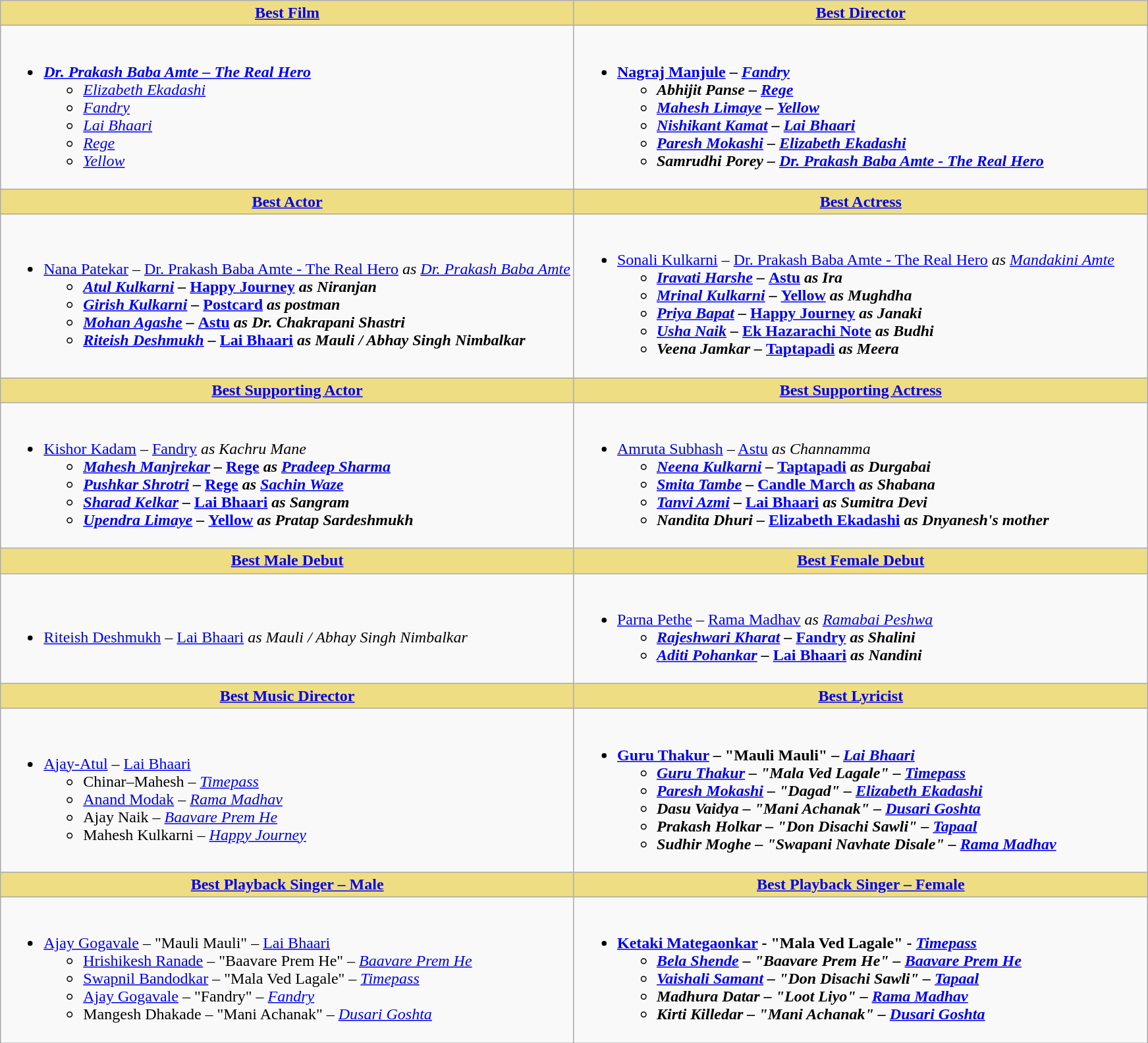<table class="wikitable">
<tr>
<th style="background:#EEDD82; width:50%;"><a href='#'>Best Film</a></th>
<th style="background:#EEDD82; width:50%;"><a href='#'>Best Director</a></th>
</tr>
<tr>
<td valign="top"><br><ul><li><strong><em><a href='#'>Dr. Prakash Baba Amte – The Real Hero</a></em></strong><ul><li><em><a href='#'>Elizabeth Ekadashi</a></em></li><li><em><a href='#'>Fandry</a></em></li><li><em><a href='#'>Lai Bhaari</a></em></li><li><em><a href='#'>Rege</a></em></li><li><a href='#'><em>Yellow</em></a></li></ul></li></ul></td>
<td valign="top"><br><ul><li><strong><a href='#'>Nagraj Manjule</a> – <em><a href='#'>Fandry</a><strong><em><ul><li>Abhijit Panse – </em><a href='#'>Rege</a><em></li><li><a href='#'>Mahesh Limaye</a> – </em><a href='#'>Yellow</a><em></li><li><a href='#'>Nishikant Kamat</a> – </em><a href='#'>Lai Bhaari</a><em></li><li><a href='#'>Paresh Mokashi</a> – </em><a href='#'>Elizabeth Ekadashi</a><em></li><li>Samrudhi Porey – </em><a href='#'>Dr. Prakash Baba Amte - The Real Hero</a><em></li></ul></li></ul></td>
</tr>
<tr>
<th style="background:#EEDD82;"><a href='#'>Best Actor</a></th>
<th style="background:#EEDD82;"><a href='#'>Best Actress</a></th>
</tr>
<tr>
<td><br><ul><li></strong><a href='#'>Nana Patekar</a> – </em><a href='#'>Dr. Prakash Baba Amte - The Real Hero</a><em> as <a href='#'>Dr. Prakash Baba Amte</a><strong><ul><li><a href='#'>Atul Kulkarni</a> – </em><a href='#'>Happy Journey</a><em>  as Niranjan</li><li><a href='#'>Girish Kulkarni</a> – </em><a href='#'>Postcard</a><em>  as postman</li><li><a href='#'>Mohan Agashe</a> – </em><a href='#'>Astu</a><em>  as Dr. Chakrapani Shastri</li><li><a href='#'>Riteish Deshmukh</a> – </em><a href='#'>Lai Bhaari</a><em>  as Mauli / Abhay Singh Nimbalkar</li></ul></li></ul></td>
<td><br><ul><li></strong><a href='#'>Sonali Kulkarni</a> – </em><a href='#'>Dr. Prakash Baba Amte - The Real Hero</a><em> as <a href='#'>Mandakini Amte</a><strong><ul><li><a href='#'>Iravati Harshe</a> – </em><a href='#'>Astu</a><em>  as Ira</li><li><a href='#'>Mrinal Kulkarni</a> – </em><a href='#'>Yellow</a><em>  as Mughdha</li><li><a href='#'>Priya Bapat</a> – </em><a href='#'>Happy Journey</a><em>  as Janaki</li><li><a href='#'>Usha Naik</a> – </em><a href='#'>Ek Hazarachi Note</a><em>  as Budhi</li><li>Veena Jamkar – </em><a href='#'>Taptapadi</a><em>  as Meera</li></ul></li></ul></td>
</tr>
<tr>
<th style="background:#EEDD82;"><a href='#'>Best Supporting Actor</a></th>
<th style="background:#EEDD82;"><a href='#'>Best Supporting Actress</a></th>
</tr>
<tr>
<td><br><ul><li></strong><a href='#'>Kishor Kadam</a> – </em><a href='#'>Fandry</a><em> as Kachru Mane<strong><ul><li><a href='#'>Mahesh Manjrekar</a> – </em><a href='#'>Rege</a><em> as <a href='#'>Pradeep Sharma</a></li><li><a href='#'>Pushkar Shrotri</a> – </em><a href='#'>Rege</a><em> as <a href='#'>Sachin Waze</a></li><li><a href='#'>Sharad Kelkar</a> – </em><a href='#'>Lai Bhaari</a><em>  as Sangram</li><li><a href='#'>Upendra Limaye</a> – </em><a href='#'>Yellow</a><em>  as Pratap Sardeshmukh</li></ul></li></ul></td>
<td><br><ul><li></strong><a href='#'>Amruta Subhash</a> – </em><a href='#'>Astu</a><em> as Channamma<strong><ul><li><a href='#'>Neena Kulkarni</a> – </em><a href='#'>Taptapadi</a><em>  as Durgabai</li><li><a href='#'>Smita Tambe</a> – </em><a href='#'>Candle March</a><em> as Shabana</li><li><a href='#'>Tanvi Azmi</a> – </em><a href='#'>Lai Bhaari</a><em>  as Sumitra Devi</li><li>Nandita Dhuri – </em><a href='#'>Elizabeth Ekadashi</a><em>  as Dnyanesh's mother</li></ul></li></ul></td>
</tr>
<tr>
<th style="background:#EEDD82;"><a href='#'>Best Male Debut</a></th>
<th style="background:#EEDD82;"><a href='#'>Best Female Debut</a></th>
</tr>
<tr>
<td><br><ul><li></strong><a href='#'>Riteish Deshmukh</a> – </em><a href='#'>Lai Bhaari</a><em> as Mauli / Abhay Singh Nimbalkar<strong></li></ul></td>
<td><br><ul><li></strong><a href='#'>Parna Pethe</a> – </em><a href='#'>Rama Madhav</a><em> as <a href='#'>Ramabai Peshwa</a><strong><ul><li><a href='#'>Rajeshwari Kharat</a> – </em><a href='#'>Fandry</a><em> as Shalini</li><li><a href='#'>Aditi Pohankar</a> – </em><a href='#'>Lai Bhaari</a><em>  as Nandini</li></ul></li></ul></td>
</tr>
<tr>
<th style="background:#EEDD82;"><a href='#'>Best Music Director</a></th>
<th style="background:#EEDD82;"><a href='#'>Best Lyricist</a></th>
</tr>
<tr>
<td><br><ul><li></strong><a href='#'>Ajay-Atul</a> – </em><a href='#'>Lai Bhaari</a></em></strong><ul><li>Chinar–Mahesh – <em><a href='#'>Timepass</a></em></li><li><a href='#'>Anand Modak</a> – <em><a href='#'>Rama Madhav</a></em></li><li>Ajay Naik – <em><a href='#'>Baavare Prem He</a></em></li><li>Mahesh Kulkarni – <em><a href='#'>Happy Journey</a></em></li></ul></li></ul></td>
<td><br><ul><li><strong><a href='#'>Guru Thakur</a> – "Mauli Mauli" – <em><a href='#'>Lai Bhaari</a><strong><em><ul><li><a href='#'>Guru Thakur</a> – "Mala Ved Lagale" – </em><a href='#'>Timepass</a><em></li><li><a href='#'>Paresh Mokashi</a> – "Dagad" – </em><a href='#'>Elizabeth Ekadashi</a><em></li><li>Dasu Vaidya – "Mani Achanak" – </em><a href='#'>Dusari Goshta</a><em></li><li>Prakash Holkar – "Don Disachi Sawli" – </em><a href='#'>Tapaal</a><em></li><li>Sudhir Moghe – "Swapani Navhate Disale" – </em><a href='#'>Rama Madhav</a><em></li></ul></li></ul></td>
</tr>
<tr>
<th style="background:#EEDD82;"><a href='#'>Best Playback Singer – Male</a></th>
<th style="background:#EEDD82;"><a href='#'>Best Playback Singer – Female</a></th>
</tr>
<tr>
<td><br><ul><li></strong><a href='#'>Ajay Gogavale</a> – "Mauli Mauli" – </em><a href='#'>Lai Bhaari</a></em></strong><ul><li><a href='#'>Hrishikesh Ranade</a> – "Baavare Prem He" – <em><a href='#'>Baavare Prem He</a></em></li><li><a href='#'>Swapnil Bandodkar</a> – "Mala Ved Lagale" – <em><a href='#'>Timepass</a></em></li><li><a href='#'>Ajay Gogavale</a> – "Fandry" – <em><a href='#'>Fandry</a></em></li><li>Mangesh Dhakade – "Mani Achanak" – <em><a href='#'>Dusari Goshta</a></em></li></ul></li></ul></td>
<td><br><ul><li><strong><a href='#'>Ketaki Mategaonkar</a> - "Mala Ved Lagale" - <em><a href='#'>Timepass</a><strong><em><ul><li><a href='#'>Bela Shende</a> – "Baavare Prem He" – </em><a href='#'>Baavare Prem He</a><em></li><li><a href='#'>Vaishali Samant</a> – "Don Disachi Sawli" – </em><a href='#'>Tapaal</a><em></li><li>Madhura Datar – "Loot Liyo" – </em><a href='#'>Rama Madhav</a><em></li><li>Kirti Killedar – "Mani Achanak" – </em><a href='#'>Dusari Goshta</a><em></li></ul></li></ul></td>
</tr>
</table>
